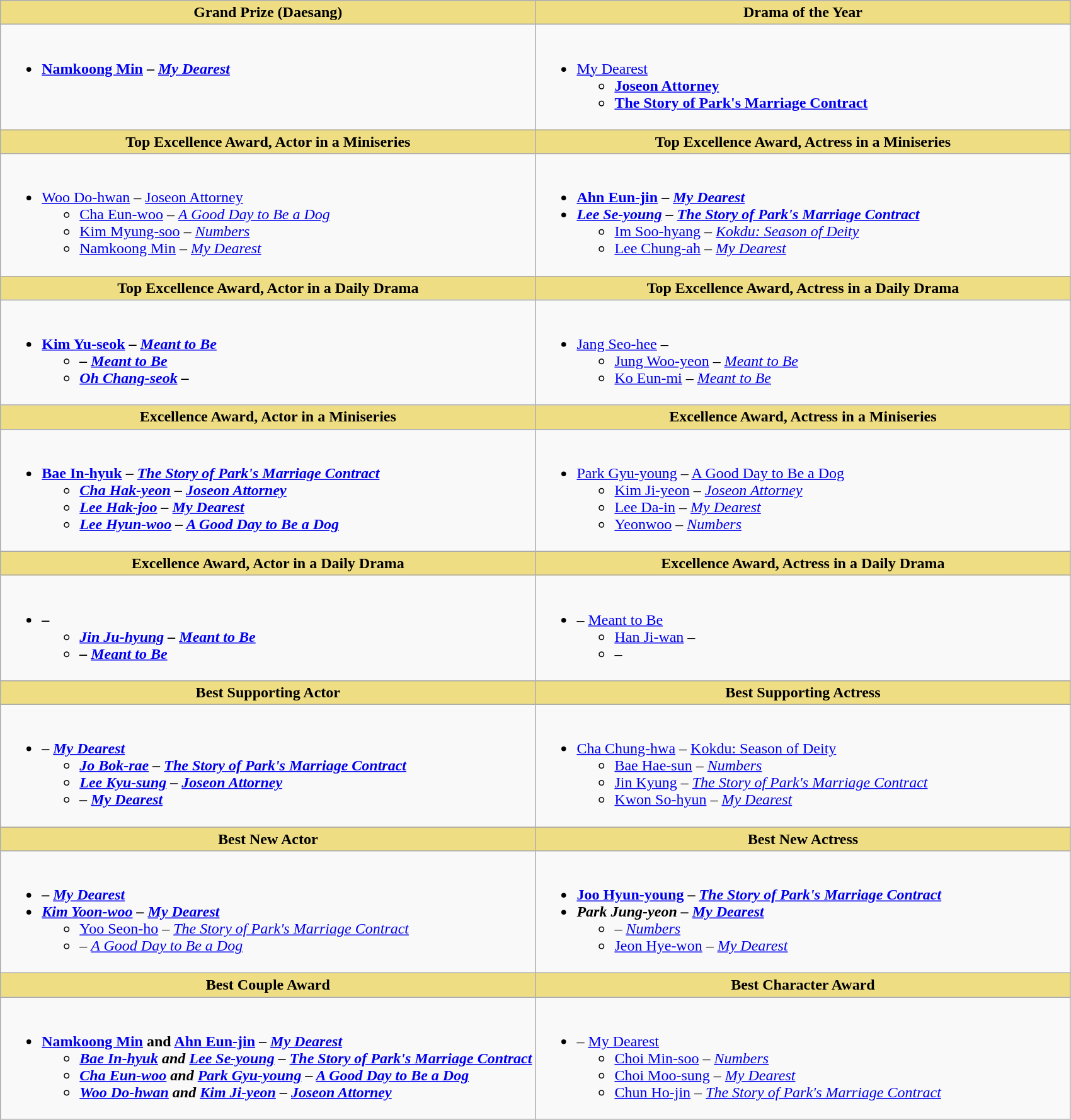<table class="wikitable">
<tr>
<th scope="col" style="background:#eedd82; width:50%">Grand Prize (Daesang)</th>
<th scope="col" style="background:#eedd82; width:50%">Drama of the Year</th>
</tr>
<tr>
<td style="vertical-align:top"><br><ul><li><strong><a href='#'>Namkoong Min</a> – <em><a href='#'>My Dearest</a><strong><em></li></ul></td>
<td style="vertical-align:top"><br><ul><li></em></strong><a href='#'>My Dearest</a><strong><em><ul><li></em><a href='#'>Joseon Attorney</a><em></li><li></em><a href='#'>The Story of Park's Marriage Contract</a><em></li></ul></li></ul></td>
</tr>
<tr>
<th scope="col" style="background:#eedd82; width:50%">Top Excellence Award, Actor in a Miniseries</th>
<th scope="col" style="background:#eedd82; width:50%">Top Excellence Award, Actress in a Miniseries</th>
</tr>
<tr>
<td style="vertical-align:top"><br><ul><li></strong><a href='#'>Woo Do-hwan</a> – </em><a href='#'>Joseon Attorney</a></em></strong><ul><li><a href='#'>Cha Eun-woo</a> – <em><a href='#'>A Good Day to Be a Dog</a></em></li><li><a href='#'>Kim Myung-soo</a> – <em><a href='#'>Numbers</a></em></li><li><a href='#'>Namkoong Min</a> – <em><a href='#'>My Dearest</a></em></li></ul></li></ul></td>
<td style="vertical-align:top"><br><ul><li><strong><a href='#'>Ahn Eun-jin</a> – <em><a href='#'>My Dearest</a><strong><em></li><li></strong><a href='#'>Lee Se-young</a> – </em><a href='#'>The Story of Park's Marriage Contract</a></em></strong><ul><li><a href='#'>Im Soo-hyang</a> – <em><a href='#'>Kokdu: Season of Deity</a></em></li><li><a href='#'>Lee Chung-ah</a> – <em><a href='#'>My Dearest</a></em></li></ul></li></ul></td>
</tr>
<tr>
<th scope="col" style="background:#eedd82; width:50%">Top Excellence Award, Actor in a Daily Drama</th>
<th scope="col" style="background:#eedd82; width:50%">Top Excellence Award, Actress in a Daily Drama</th>
</tr>
<tr>
<td style="vertical-align:top"><br><ul><li><strong><a href='#'>Kim Yu-seok</a> – <em><a href='#'>Meant to Be</a><strong><em><ul><li> – </em><a href='#'>Meant to Be</a><em></li><li><a href='#'>Oh Chang-seok</a> – </em><em></li></ul></li></ul></td>
<td style="vertical-align:top"><br><ul><li></strong><a href='#'>Jang Seo-hee</a> – </em></em></strong><ul><li><a href='#'>Jung Woo-yeon</a> – <em><a href='#'>Meant to Be</a></em></li><li><a href='#'>Ko Eun-mi</a> – <em><a href='#'>Meant to Be</a></em></li></ul></li></ul></td>
</tr>
<tr>
<th scope="col" style="background:#eedd82; width:50%">Excellence Award, Actor in a Miniseries</th>
<th scope="col" style="background:#eedd82; width:50%">Excellence Award, Actress in a Miniseries</th>
</tr>
<tr>
<td style="vertical-align:top"><br><ul><li><strong><a href='#'>Bae In-hyuk</a> – <em><a href='#'>The Story of Park's Marriage Contract</a><strong><em><ul><li><a href='#'>Cha Hak-yeon</a> – </em><a href='#'>Joseon Attorney</a><em></li><li><a href='#'>Lee Hak-joo</a> – </em><a href='#'>My Dearest</a><em></li><li><a href='#'>Lee Hyun-woo</a> – </em><a href='#'>A Good Day to Be a Dog</a><em></li></ul></li></ul></td>
<td style="vertical-align:top"><br><ul><li></strong><a href='#'>Park Gyu-young</a> – </em><a href='#'>A Good Day to Be a Dog</a></em></strong><ul><li><a href='#'>Kim Ji-yeon</a> – <em><a href='#'>Joseon Attorney</a></em></li><li><a href='#'>Lee Da-in</a> – <em><a href='#'>My Dearest</a></em></li><li><a href='#'>Yeonwoo</a> – <em><a href='#'>Numbers</a></em></li></ul></li></ul></td>
</tr>
<tr>
<th scope="col" style="background:#eedd82; width:50%">Excellence Award, Actor in a Daily Drama</th>
<th scope="col" style="background:#eedd82; width:50%">Excellence Award, Actress in a Daily Drama</th>
</tr>
<tr>
<td style="vertical-align:top"><br><ul><li><strong> – <em><strong><em><ul><li><a href='#'>Jin Ju-hyung</a> – </em><a href='#'>Meant to Be</a><em></li><li> – </em><a href='#'>Meant to Be</a><em></li></ul></li></ul></td>
<td style="vertical-align:top"><br><ul><li></strong> – </em><a href='#'>Meant to Be</a></em></strong><ul><li><a href='#'>Han Ji-wan</a> – <em></em></li><li> – <em></em></li></ul></li></ul></td>
</tr>
<tr>
<th scope="col" style="background:#eedd82; width:50%">Best Supporting Actor</th>
<th scope="col" style="background:#eedd82; width:50%">Best Supporting Actress</th>
</tr>
<tr>
<td style="vertical-align:top"><br><ul><li><strong> – <em><a href='#'>My Dearest</a><strong><em><ul><li><a href='#'>Jo Bok-rae</a> – </em><a href='#'>The Story of Park's Marriage Contract</a><em></li><li><a href='#'>Lee Kyu-sung</a> – </em><a href='#'>Joseon Attorney</a><em></li><li> – </em><a href='#'>My Dearest</a><em></li></ul></li></ul></td>
<td style="vertical-align:top"><br><ul><li></strong><a href='#'>Cha Chung-hwa</a> – </em><a href='#'>Kokdu: Season of Deity</a></em></strong><ul><li><a href='#'>Bae Hae-sun</a> – <em><a href='#'>Numbers</a></em></li><li><a href='#'>Jin Kyung</a> – <em><a href='#'>The Story of Park's Marriage Contract</a></em></li><li><a href='#'>Kwon So-hyun</a> – <em><a href='#'>My Dearest</a></em></li></ul></li></ul></td>
</tr>
<tr>
<th scope="col" style="background:#eedd82; width:50%">Best New Actor</th>
<th scope="col" style="background:#eedd82; width:50%">Best New Actress</th>
</tr>
<tr>
<td style="vertical-align:top"><br><ul><li><strong> – <em><a href='#'>My Dearest</a><strong><em></li><li></strong><a href='#'>Kim Yoon-woo</a> – </em><a href='#'>My Dearest</a></em></strong><ul><li><a href='#'>Yoo Seon-ho</a> – <em><a href='#'>The Story of Park's Marriage Contract</a></em></li><li> – <em><a href='#'>A Good Day to Be a Dog</a></em></li></ul></li></ul></td>
<td style="vertical-align:top"><br><ul><li><strong><a href='#'>Joo Hyun-young</a> – <em><a href='#'>The Story of Park's Marriage Contract</a><strong><em></li><li></strong>Park Jung-yeon – </em><a href='#'>My Dearest</a></em></strong><ul><li> – <em><a href='#'>Numbers</a></em></li><li><a href='#'>Jeon Hye-won</a> – <em><a href='#'>My Dearest</a></em></li></ul></li></ul></td>
</tr>
<tr>
<th scope="col" style="background:#eedd82; width:50%">Best Couple Award</th>
<th scope="col" style="background:#eedd82; width:50%">Best Character Award</th>
</tr>
<tr>
<td style="vertical-align:top"><br><ul><li><strong><a href='#'>Namkoong Min</a> and <a href='#'>Ahn Eun-jin</a> – <em><a href='#'>My Dearest</a><strong><em><ul><li><a href='#'>Bae In-hyuk</a> and <a href='#'>Lee Se-young</a> – </em><a href='#'>The Story of Park's Marriage Contract</a><em></li><li><a href='#'>Cha Eun-woo</a> and <a href='#'>Park Gyu-young</a> – </em><a href='#'>A Good Day to Be a Dog</a><em></li><li><a href='#'>Woo Do-hwan</a> and <a href='#'>Kim Ji-yeon</a> – </em><a href='#'>Joseon Attorney</a><em></li></ul></li></ul></td>
<td style="vertical-align:top"><br><ul><li></strong> – </em><a href='#'>My Dearest</a></em></strong><ul><li><a href='#'>Choi Min-soo</a> – <em><a href='#'>Numbers</a></em></li><li><a href='#'>Choi Moo-sung</a> – <em><a href='#'>My Dearest</a></em></li><li><a href='#'>Chun Ho-jin</a> – <em><a href='#'>The Story of Park's Marriage Contract</a></em></li></ul></li></ul></td>
</tr>
</table>
